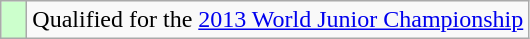<table class="wikitable" style="text-align: left;">
<tr>
<td width=10px bgcolor=#ccffcc></td>
<td>Qualified for the <a href='#'>2013 World Junior Championship</a></td>
</tr>
</table>
